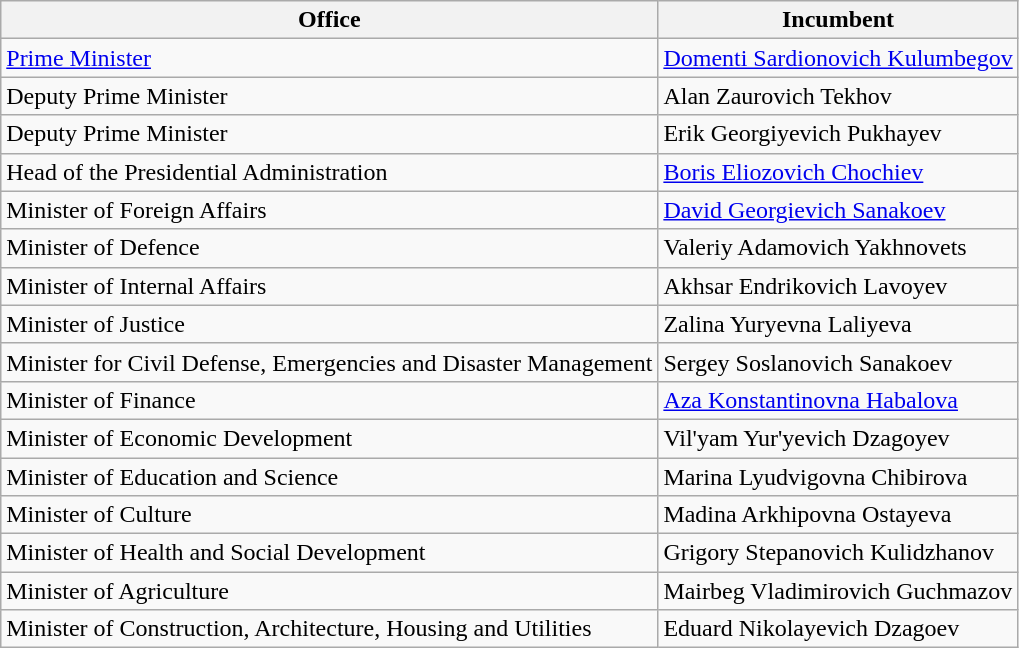<table class="wikitable">
<tr>
<th>Office</th>
<th>Incumbent</th>
</tr>
<tr>
<td><a href='#'>Prime Minister</a></td>
<td><a href='#'>Domenti Sardionovich Kulumbegov</a></td>
</tr>
<tr>
<td>Deputy Prime Minister</td>
<td>Alan Zaurovich Tekhov</td>
</tr>
<tr>
<td>Deputy Prime Minister</td>
<td>Erik Georgiyevich Pukhayev</td>
</tr>
<tr>
<td>Head of the Presidential Administration</td>
<td><a href='#'>Boris Eliozovich Chochiev</a></td>
</tr>
<tr>
<td>Minister of Foreign Affairs</td>
<td><a href='#'>David Georgievich Sanakoev</a></td>
</tr>
<tr>
<td>Minister of Defence</td>
<td>Valeriy Adamovich Yakhnovets</td>
</tr>
<tr>
<td>Minister of Internal Affairs</td>
<td>Akhsar Endrikovich Lavoyev</td>
</tr>
<tr>
<td>Minister of Justice</td>
<td>Zalina Yuryevna Laliyeva</td>
</tr>
<tr>
<td>Minister for Civil Defense, Emergencies and Disaster Management</td>
<td>Sergey Soslanovich Sanakoev</td>
</tr>
<tr>
<td>Minister of Finance</td>
<td><a href='#'>Aza Konstantinovna Habalova</a></td>
</tr>
<tr>
<td>Minister of Economic Development</td>
<td>Vil'yam Yur'yevich Dzagoyev</td>
</tr>
<tr>
<td>Minister of Education and Science</td>
<td>Marina Lyudvigovna Chibirova</td>
</tr>
<tr>
<td>Minister of Culture</td>
<td>Madina Arkhipovna Ostayeva</td>
</tr>
<tr>
<td>Minister of Health and Social Development</td>
<td>Grigory Stepanovich Kulidzhanov</td>
</tr>
<tr>
<td>Minister of Agriculture</td>
<td>Mairbeg Vladimirovich Guchmazov</td>
</tr>
<tr>
<td>Minister of Construction, Architecture, Housing and Utilities</td>
<td>Eduard Nikolayevich Dzagoev</td>
</tr>
</table>
